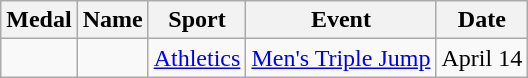<table class="wikitable sortable">
<tr>
<th>Medal</th>
<th>Name</th>
<th>Sport</th>
<th>Event</th>
<th>Date</th>
</tr>
<tr>
<td></td>
<td></td>
<td><a href='#'>Athletics</a></td>
<td><a href='#'>Men's Triple Jump</a></td>
<td>April 14</td>
</tr>
</table>
